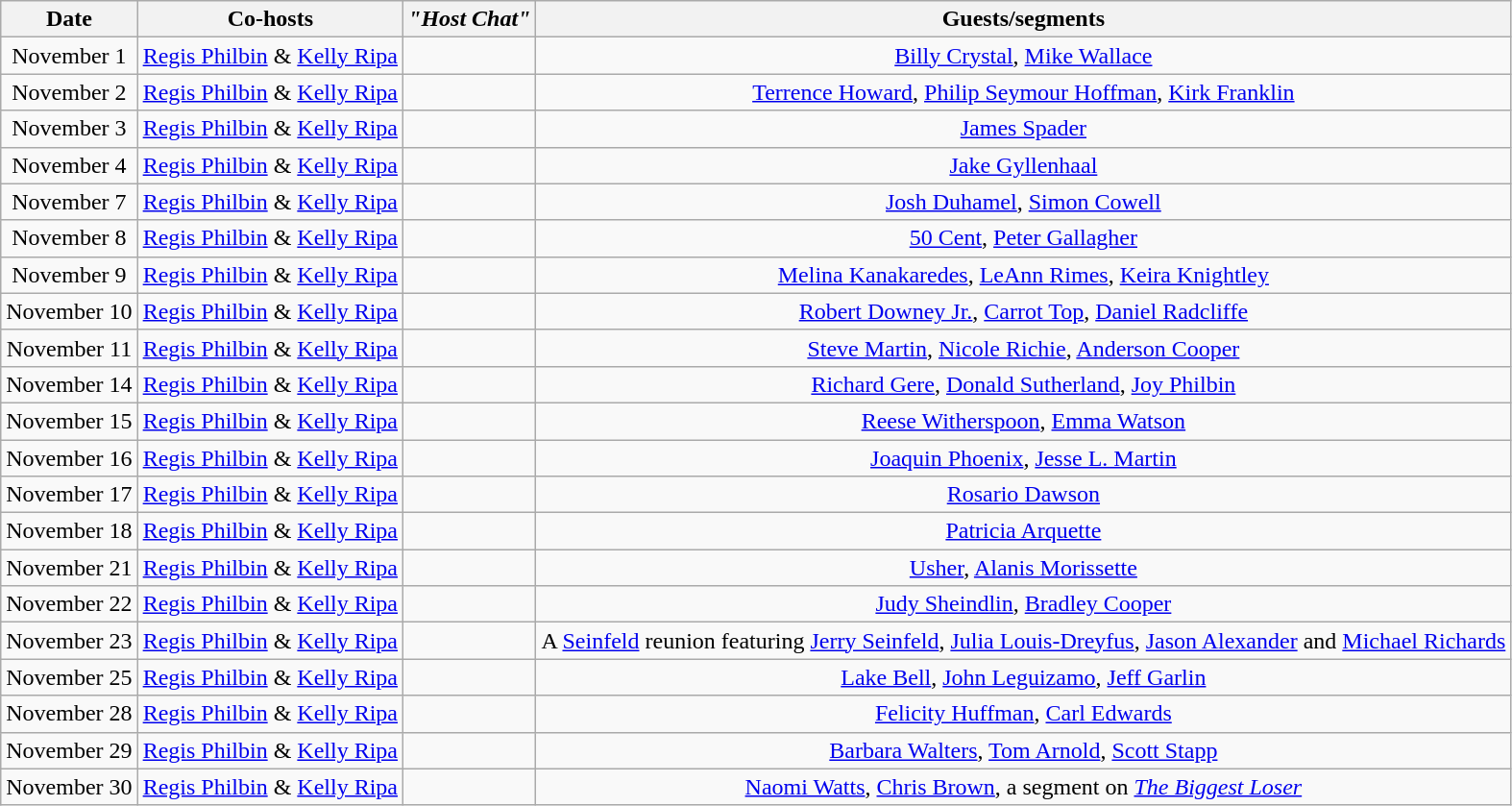<table class="wikitable sortable" style="text-align:center;">
<tr>
<th>Date</th>
<th>Co-hosts</th>
<th><em>"Host Chat"</em></th>
<th>Guests/segments</th>
</tr>
<tr>
<td>November 1</td>
<td><a href='#'>Regis Philbin</a> & <a href='#'>Kelly Ripa</a></td>
<td></td>
<td><a href='#'>Billy Crystal</a>, <a href='#'>Mike Wallace</a></td>
</tr>
<tr>
<td>November 2</td>
<td><a href='#'>Regis Philbin</a> & <a href='#'>Kelly Ripa</a></td>
<td></td>
<td><a href='#'>Terrence Howard</a>, <a href='#'>Philip Seymour Hoffman</a>, <a href='#'>Kirk Franklin</a></td>
</tr>
<tr>
<td>November 3</td>
<td><a href='#'>Regis Philbin</a> & <a href='#'>Kelly Ripa</a></td>
<td></td>
<td><a href='#'>James Spader</a></td>
</tr>
<tr>
<td>November 4</td>
<td><a href='#'>Regis Philbin</a> & <a href='#'>Kelly Ripa</a></td>
<td></td>
<td><a href='#'>Jake Gyllenhaal</a></td>
</tr>
<tr>
<td>November 7</td>
<td><a href='#'>Regis Philbin</a> & <a href='#'>Kelly Ripa</a></td>
<td></td>
<td><a href='#'>Josh Duhamel</a>, <a href='#'>Simon Cowell</a></td>
</tr>
<tr>
<td>November 8</td>
<td><a href='#'>Regis Philbin</a> & <a href='#'>Kelly Ripa</a></td>
<td></td>
<td><a href='#'>50 Cent</a>, <a href='#'>Peter Gallagher</a></td>
</tr>
<tr>
<td>November 9</td>
<td><a href='#'>Regis Philbin</a> & <a href='#'>Kelly Ripa</a></td>
<td></td>
<td><a href='#'>Melina Kanakaredes</a>, <a href='#'>LeAnn Rimes</a>, <a href='#'>Keira Knightley</a></td>
</tr>
<tr>
<td>November 10</td>
<td><a href='#'>Regis Philbin</a> & <a href='#'>Kelly Ripa</a></td>
<td></td>
<td><a href='#'>Robert Downey Jr.</a>, <a href='#'>Carrot Top</a>, <a href='#'>Daniel Radcliffe</a></td>
</tr>
<tr>
<td>November 11</td>
<td><a href='#'>Regis Philbin</a> & <a href='#'>Kelly Ripa</a></td>
<td></td>
<td><a href='#'>Steve Martin</a>, <a href='#'>Nicole Richie</a>, <a href='#'>Anderson Cooper</a></td>
</tr>
<tr>
<td>November 14</td>
<td><a href='#'>Regis Philbin</a> & <a href='#'>Kelly Ripa</a></td>
<td></td>
<td><a href='#'>Richard Gere</a>, <a href='#'>Donald Sutherland</a>, <a href='#'>Joy Philbin</a></td>
</tr>
<tr>
<td>November 15</td>
<td><a href='#'>Regis Philbin</a> & <a href='#'>Kelly Ripa</a></td>
<td></td>
<td><a href='#'>Reese Witherspoon</a>, <a href='#'>Emma Watson</a></td>
</tr>
<tr>
<td>November 16</td>
<td><a href='#'>Regis Philbin</a> & <a href='#'>Kelly Ripa</a></td>
<td></td>
<td><a href='#'>Joaquin Phoenix</a>, <a href='#'>Jesse L. Martin</a></td>
</tr>
<tr>
<td>November 17</td>
<td><a href='#'>Regis Philbin</a> & <a href='#'>Kelly Ripa</a></td>
<td></td>
<td><a href='#'>Rosario Dawson</a></td>
</tr>
<tr>
<td>November 18</td>
<td><a href='#'>Regis Philbin</a> & <a href='#'>Kelly Ripa</a></td>
<td></td>
<td><a href='#'>Patricia Arquette</a></td>
</tr>
<tr>
<td>November 21</td>
<td><a href='#'>Regis Philbin</a> & <a href='#'>Kelly Ripa</a></td>
<td></td>
<td><a href='#'>Usher</a>, <a href='#'>Alanis Morissette</a></td>
</tr>
<tr>
<td>November 22</td>
<td><a href='#'>Regis Philbin</a> & <a href='#'>Kelly Ripa</a></td>
<td></td>
<td><a href='#'>Judy Sheindlin</a>, <a href='#'>Bradley Cooper</a></td>
</tr>
<tr>
<td>November 23</td>
<td><a href='#'>Regis Philbin</a> & <a href='#'>Kelly Ripa</a></td>
<td></td>
<td>A <a href='#'>Seinfeld</a> reunion featuring <a href='#'>Jerry Seinfeld</a>, <a href='#'>Julia Louis-Dreyfus</a>, <a href='#'>Jason Alexander</a> and <a href='#'>Michael Richards</a></td>
</tr>
<tr>
<td>November 25</td>
<td><a href='#'>Regis Philbin</a> & <a href='#'>Kelly Ripa</a></td>
<td></td>
<td><a href='#'>Lake Bell</a>, <a href='#'>John Leguizamo</a>, <a href='#'>Jeff Garlin</a></td>
</tr>
<tr>
<td>November 28</td>
<td><a href='#'>Regis Philbin</a> & <a href='#'>Kelly Ripa</a></td>
<td></td>
<td><a href='#'>Felicity Huffman</a>, <a href='#'>Carl Edwards</a></td>
</tr>
<tr>
<td>November 29</td>
<td><a href='#'>Regis Philbin</a> & <a href='#'>Kelly Ripa</a></td>
<td></td>
<td><a href='#'>Barbara Walters</a>, <a href='#'>Tom Arnold</a>, <a href='#'>Scott Stapp</a></td>
</tr>
<tr>
<td>November 30</td>
<td><a href='#'>Regis Philbin</a> & <a href='#'>Kelly Ripa</a></td>
<td></td>
<td><a href='#'>Naomi Watts</a>, <a href='#'>Chris Brown</a>, a segment on <em><a href='#'>The Biggest Loser</a></em></td>
</tr>
</table>
